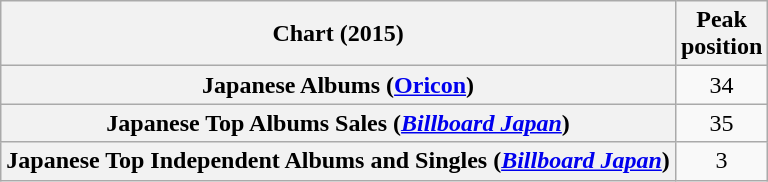<table class="wikitable sortable plainrowheaders" style="text-align:center;" border="1">
<tr>
<th scope="col">Chart (2015)</th>
<th scope="col">Peak<br>position</th>
</tr>
<tr>
<th scope="row">Japanese Albums (<a href='#'>Oricon</a>)</th>
<td>34</td>
</tr>
<tr>
<th scope="row">Japanese Top Albums Sales (<em><a href='#'>Billboard Japan</a></em>)</th>
<td>35</td>
</tr>
<tr>
<th scope="row">Japanese Top Independent Albums and Singles (<em><a href='#'>Billboard Japan</a></em>)</th>
<td>3</td>
</tr>
</table>
